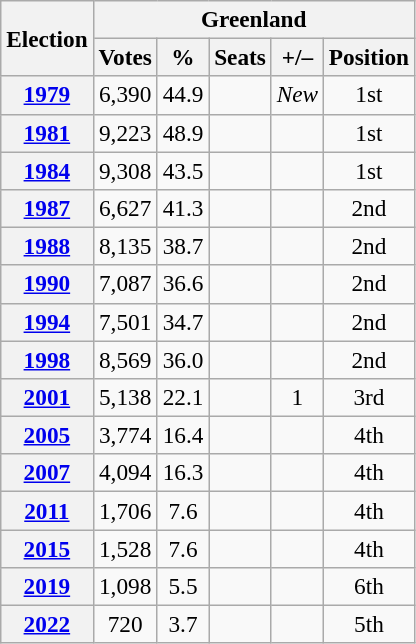<table class="wikitable" style="font-size:97%; text-align:center;">
<tr>
<th rowspan=2>Election</th>
<th colspan=5>Greenland</th>
</tr>
<tr>
<th>Votes</th>
<th>%</th>
<th>Seats</th>
<th>+/–</th>
<th>Position</th>
</tr>
<tr>
<th><a href='#'>1979</a></th>
<td>6,390</td>
<td>44.9</td>
<td></td>
<td><em>New</em></td>
<td> 1st</td>
</tr>
<tr>
<th><a href='#'>1981</a></th>
<td>9,223</td>
<td>48.9</td>
<td></td>
<td></td>
<td> 1st</td>
</tr>
<tr>
<th><a href='#'>1984</a></th>
<td>9,308</td>
<td>43.5</td>
<td></td>
<td></td>
<td> 1st</td>
</tr>
<tr>
<th><a href='#'>1987</a></th>
<td>6,627</td>
<td>41.3</td>
<td></td>
<td></td>
<td> 2nd</td>
</tr>
<tr>
<th><a href='#'>1988</a></th>
<td>8,135</td>
<td>38.7</td>
<td></td>
<td></td>
<td> 2nd</td>
</tr>
<tr>
<th><a href='#'>1990</a></th>
<td>7,087</td>
<td>36.6</td>
<td></td>
<td></td>
<td> 2nd</td>
</tr>
<tr>
<th><a href='#'>1994</a></th>
<td>7,501</td>
<td>34.7</td>
<td></td>
<td></td>
<td> 2nd</td>
</tr>
<tr>
<th><a href='#'>1998</a></th>
<td>8,569</td>
<td>36.0</td>
<td></td>
<td></td>
<td> 2nd</td>
</tr>
<tr>
<th><a href='#'>2001</a></th>
<td>5,138</td>
<td>22.1</td>
<td></td>
<td> 1</td>
<td> 3rd</td>
</tr>
<tr>
<th><a href='#'>2005</a></th>
<td>3,774</td>
<td>16.4</td>
<td></td>
<td></td>
<td> 4th</td>
</tr>
<tr>
<th><a href='#'>2007</a></th>
<td>4,094</td>
<td>16.3</td>
<td></td>
<td></td>
<td> 4th</td>
</tr>
<tr>
<th><a href='#'>2011</a></th>
<td>1,706</td>
<td>7.6</td>
<td></td>
<td></td>
<td> 4th</td>
</tr>
<tr>
<th><a href='#'>2015</a></th>
<td>1,528</td>
<td>7.6</td>
<td></td>
<td></td>
<td> 4th</td>
</tr>
<tr>
<th><a href='#'>2019</a></th>
<td>1,098</td>
<td>5.5</td>
<td></td>
<td></td>
<td> 6th</td>
</tr>
<tr>
<th><a href='#'>2022</a></th>
<td>720</td>
<td>3.7</td>
<td></td>
<td></td>
<td> 5th</td>
</tr>
</table>
